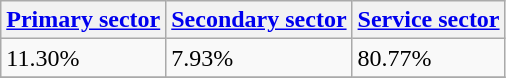<table class="wikitable" border="1">
<tr>
<th><a href='#'>Primary sector</a></th>
<th><a href='#'>Secondary sector</a></th>
<th><a href='#'>Service sector</a></th>
</tr>
<tr>
<td>11.30%</td>
<td>7.93%</td>
<td>80.77%</td>
</tr>
<tr>
</tr>
</table>
